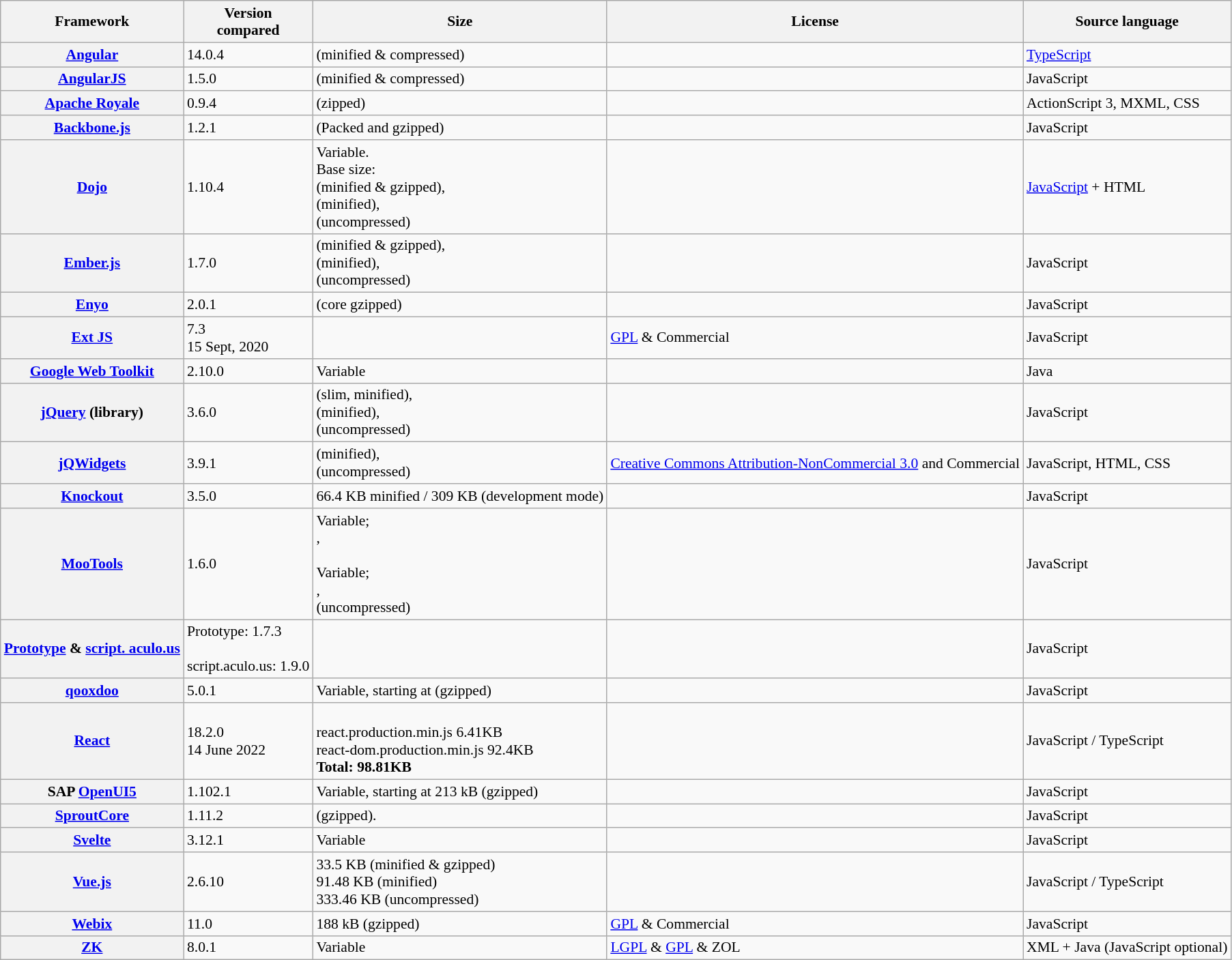<table class="wikitable sortable" style="font-size:90%;">
<tr>
<th>Framework</th>
<th>Version<br>compared</th>
<th>Size</th>
<th>License</th>
<th>Source language</th>
</tr>
<tr>
<th><a href='#'>Angular</a></th>
<td> 14.0.4<br></td>
<td>  (minified & compressed)</td>
<td> </td>
<td><a href='#'>TypeScript</a></td>
</tr>
<tr>
<th><a href='#'>AngularJS</a></th>
<td> 1.5.0<br></td>
<td>  (minified & compressed)</td>
<td> </td>
<td> JavaScript</td>
</tr>
<tr>
<th><a href='#'>Apache Royale</a></th>
<td> 0.9.4<br></td>
<td>  (zipped)</td>
<td> </td>
<td> ActionScript 3, MXML, CSS</td>
</tr>
<tr>
<th><a href='#'>Backbone.js</a></th>
<td> 1.2.1<br></td>
<td>  (Packed and gzipped)</td>
<td> </td>
<td> JavaScript</td>
</tr>
<tr>
<th><a href='#'>Dojo</a></th>
<td> 1.10.4<br></td>
<td> Variable. <br>Base size: <br> (minified & gzipped), <br> (minified), <br> (uncompressed)</td>
<td> </td>
<td><a href='#'>JavaScript</a> + HTML</td>
</tr>
<tr>
<th><a href='#'>Ember.js</a></th>
<td> 1.7.0<br></td>
<td>  (minified & gzipped), <br> (minified), <br> (uncompressed)</td>
<td> </td>
<td> JavaScript</td>
</tr>
<tr>
<th><a href='#'>Enyo</a></th>
<td> 2.0.1<br></td>
<td>  (core gzipped)</td>
<td>  </td>
<td> JavaScript</td>
</tr>
<tr>
<th><a href='#'>Ext JS</a></th>
<td>7.3<br>15 Sept, 2020</td>
<td> </td>
<td> <a href='#'>GPL</a> & Commercial</td>
<td> JavaScript</td>
</tr>
<tr>
<th><a href='#'>Google Web Toolkit</a></th>
<td>2.10.0<br></td>
<td> Variable</td>
<td> </td>
<td> Java</td>
</tr>
<tr>
<th><a href='#'>jQuery</a> (library)</th>
<td>3.6.0<br></td>
<td> (slim, minified), <br> (minified), <br> (uncompressed)</td>
<td> </td>
<td> JavaScript</td>
</tr>
<tr>
<th><a href='#'>jQWidgets</a></th>
<td> 3.9.1<br></td>
<td>  (minified), <br> (uncompressed)</td>
<td> <a href='#'>Creative Commons Attribution-NonCommercial 3.0</a> and Commercial</td>
<td> JavaScript, HTML, CSS</td>
</tr>
<tr>
<th><a href='#'>Knockout</a></th>
<td> 3.5.0<br></td>
<td> 66.4 KB minified / 309 KB (development mode)</td>
<td> </td>
<td> JavaScript</td>
</tr>
<tr>
<th><a href='#'>MooTools</a></th>
<td> 1.6.0<br></td>
<td> Variable; <br> ,<br><br> Variable; <br> , <br> (uncompressed)</td>
<td> </td>
<td> JavaScript</td>
</tr>
<tr>
<th><a href='#'>Prototype</a> & <a href='#'>script. aculo.us</a></th>
<td> Prototype: 1.7.3<br> <br>script.aculo.us: 1.9.0<br></td>
<td> </td>
<td> </td>
<td> JavaScript</td>
</tr>
<tr>
<th><a href='#'>qooxdoo</a></th>
<td> 5.0.1<br></td>
<td> Variable, starting at  (gzipped)</td>
<td> </td>
<td> JavaScript</td>
</tr>
<tr>
<th><a href='#'>React</a></th>
<td> 18.2.0<br>14 June 2022</td>
<td><br>react.production.min.js 6.41KB<br>react-dom.production.min.js 92.4KB<br><strong>Total: 98.81KB</strong></td>
<td> </td>
<td> JavaScript / TypeScript</td>
</tr>
<tr>
<th>SAP <a href='#'>OpenUI5</a></th>
<td>1.102.1<br></td>
<td>Variable, starting at 213 kB (gzipped)</td>
<td> </td>
<td> JavaScript</td>
</tr>
<tr>
<th><a href='#'>SproutCore</a></th>
<td> 1.11.2<br></td>
<td>  (gzipped).</td>
<td> </td>
<td> JavaScript</td>
</tr>
<tr>
<th><a href='#'>Svelte</a></th>
<td> 3.12.1<br></td>
<td> Variable</td>
<td> </td>
<td> JavaScript</td>
</tr>
<tr>
<th><a href='#'>Vue.js</a></th>
<td> 2.6.10<br></td>
<td> 33.5 KB (minified & gzipped)<br>91.48 KB (minified)<br>333.46 KB (uncompressed)</td>
<td> </td>
<td> JavaScript / TypeScript</td>
</tr>
<tr>
<th><a href='#'>Webix</a></th>
<td> 11.0<br></td>
<td> 188 kB (gzipped)</td>
<td><a href='#'>GPL</a> & Commercial</td>
<td> JavaScript</td>
</tr>
<tr>
<th><a href='#'>ZK</a></th>
<td> 8.0.1 <br></td>
<td> Variable</td>
<td><a href='#'>LGPL</a> & <a href='#'>GPL</a> & ZOL</td>
<td> XML + Java (JavaScript optional)</td>
</tr>
</table>
